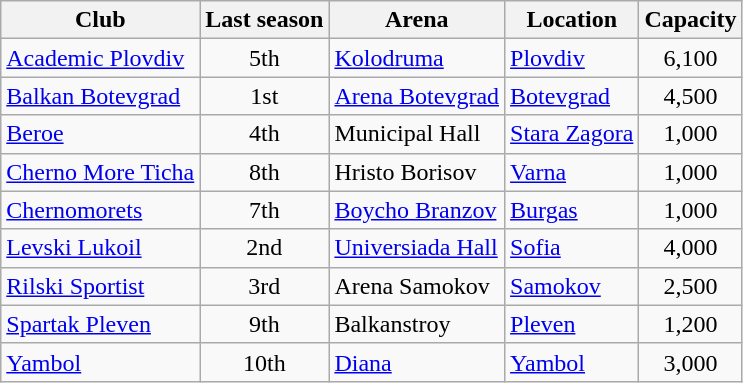<table class="wikitable sortable" style="text-align:center;">
<tr>
<th>Club</th>
<th>Last season</th>
<th>Arena</th>
<th>Location</th>
<th>Capacity</th>
</tr>
<tr>
<td style="text-align:left;"><a href='#'>Academic Plovdiv</a></td>
<td>5th</td>
<td style="text-align:left;"><a href='#'>Kolodruma</a></td>
<td align="left"><a href='#'>Plovdiv</a></td>
<td>6,100</td>
</tr>
<tr>
<td style="text-align:left;"><a href='#'>Balkan Botevgrad</a></td>
<td>1st</td>
<td style="text-align:left;"><a href='#'>Arena Botevgrad</a></td>
<td align="left"><a href='#'>Botevgrad</a></td>
<td>4,500</td>
</tr>
<tr>
<td style="text-align:left;"><a href='#'>Beroe</a></td>
<td>4th</td>
<td style="text-align:left;">Municipal Hall</td>
<td align="left"><a href='#'>Stara Zagora</a></td>
<td>1,000</td>
</tr>
<tr>
<td style="text-align:left;"><a href='#'>Cherno More Ticha</a></td>
<td>8th</td>
<td style="text-align:left;">Hristo Borisov</td>
<td align="left"><a href='#'>Varna</a></td>
<td>1,000</td>
</tr>
<tr>
<td style="text-align:left;"><a href='#'>Chernomorets</a></td>
<td>7th</td>
<td style="text-align:left;"><a href='#'>Boycho Branzov</a></td>
<td align="left"><a href='#'>Burgas</a></td>
<td>1,000</td>
</tr>
<tr>
<td style="text-align:left;"><a href='#'>Levski Lukoil</a></td>
<td>2nd</td>
<td style="text-align:left;"><a href='#'>Universiada Hall</a></td>
<td align="left"><a href='#'>Sofia</a></td>
<td>4,000</td>
</tr>
<tr>
<td style="text-align:left;"><a href='#'>Rilski Sportist</a></td>
<td>3rd</td>
<td style="text-align:left;">Arena Samokov</td>
<td align="left"><a href='#'>Samokov</a></td>
<td>2,500</td>
</tr>
<tr>
<td style="text-align:left;"><a href='#'>Spartak Pleven</a></td>
<td>9th</td>
<td style="text-align:left;">Balkanstroy</td>
<td align="left"><a href='#'>Pleven</a></td>
<td>1,200</td>
</tr>
<tr>
<td style="text-align:left;"><a href='#'>Yambol</a></td>
<td>10th</td>
<td style="text-align:left;"><a href='#'>Diana</a></td>
<td align="left"><a href='#'>Yambol</a></td>
<td>3,000</td>
</tr>
</table>
